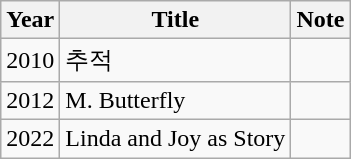<table class="wikitable">
<tr>
<th>Year</th>
<th>Title</th>
<th>Note</th>
</tr>
<tr>
<td>2010</td>
<td>추적</td>
<td></td>
</tr>
<tr>
<td>2012</td>
<td>M. Butterfly</td>
<td></td>
</tr>
<tr>
<td>2022</td>
<td>Linda and Joy as Story</td>
<td></td>
</tr>
</table>
